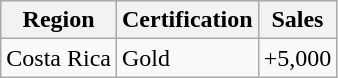<table class="wikitable" border="1">
<tr>
<th>Region</th>
<th>Certification</th>
<th>Sales</th>
</tr>
<tr>
<td>Costa Rica</td>
<td>Gold</td>
<td>+5,000</td>
</tr>
</table>
